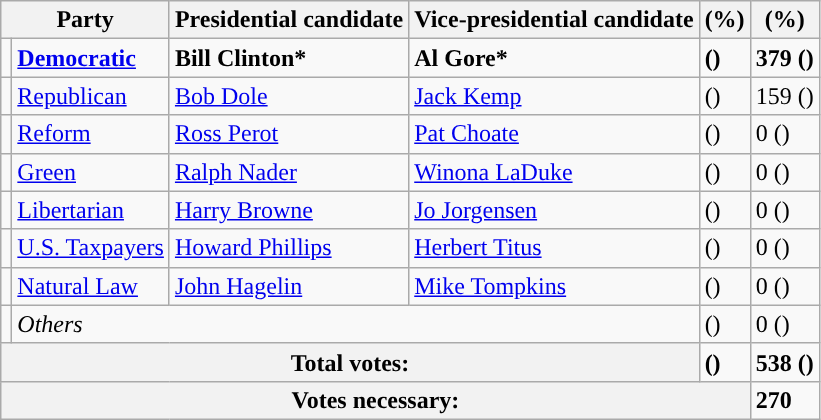<table class="wikitable sortable">
<tr>
<th scope="col" colspan="2">Party</th>
<th scope="col">Presidential candidate</th>
<th scope="col">Vice-presidential candidate</th>
<th scope="col"> (%)</th>
<th scope="col"> (%)</th>
</tr>
<tr>
<td style="background-color:"></td>
<td><a href='#'><strong>Democratic</strong></a></td>
<td><strong>Bill Clinton*</strong></td>
<td><strong>Al Gore*</strong></td>
<td><strong> ()</strong></td>
<td><strong>379 ()</strong></td>
</tr>
<tr>
<td style="background-color:"></td>
<td><a href='#'>Republican</a></td>
<td><a href='#'>Bob Dole</a></td>
<td><a href='#'>Jack Kemp</a></td>
<td> () </td>
<td>159 ()</td>
</tr>
<tr>
<td style="background-color:"></td>
<td><a href='#'>Reform</a></td>
<td><a href='#'>Ross Perot</a></td>
<td><a href='#'>Pat Choate</a></td>
<td> ()</td>
<td>0 ()</td>
</tr>
<tr>
<td style="background-color:"></td>
<td><a href='#'>Green</a></td>
<td><a href='#'>Ralph Nader</a></td>
<td><a href='#'>Winona LaDuke</a></td>
<td> ()</td>
<td>0 ()</td>
</tr>
<tr>
<td style="background-color:"></td>
<td><a href='#'>Libertarian</a></td>
<td><a href='#'>Harry Browne</a></td>
<td><a href='#'>Jo Jorgensen</a></td>
<td> ()</td>
<td>0 ()</td>
</tr>
<tr>
<td style="background-color:"></td>
<td><a href='#'>U.S. Taxpayers</a></td>
<td><a href='#'>Howard Phillips</a></td>
<td><a href='#'>Herbert Titus</a></td>
<td> ()</td>
<td>0 ()</td>
</tr>
<tr>
<td style="background-color:"></td>
<td><a href='#'>Natural Law</a></td>
<td><a href='#'>John Hagelin</a></td>
<td><a href='#'>Mike Tompkins</a></td>
<td> ()</td>
<td>0 ()</td>
</tr>
<tr>
<td style="background-color:"></td>
<td colspan="3"><em>Others</em></td>
<td> ()</td>
<td>0 ()</td>
</tr>
<tr>
<th colspan="4">Total votes:</th>
<td><strong> ()</strong></td>
<td><strong>538 ()</strong></td>
</tr>
<tr>
<th colspan="5">Votes necessary:</th>
<td><strong>270</strong></td>
</tr>
</table>
